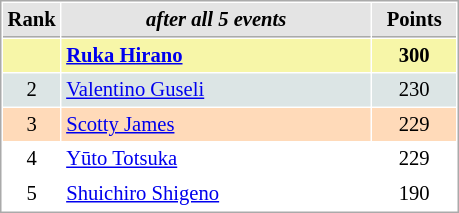<table cellspacing="1" cellpadding="3" style="border:1px solid #AAAAAA;font-size:86%">
<tr style="background-color: #E4E4E4;">
<th style="border-bottom:1px solid #AAAAAA; width: 10px;">Rank</th>
<th style="border-bottom:1px solid #AAAAAA; width: 200px;"><em>after all 5 events</em></th>
<th style="border-bottom:1px solid #AAAAAA; width: 50px;">Points</th>
</tr>
<tr style="background:#f7f6a8;">
<td align=center></td>
<td><strong> <a href='#'>Ruka Hirano</a></strong></td>
<td align=center><strong>300</strong></td>
</tr>
<tr style="background:#dce5e5;">
<td align=center>2</td>
<td> <a href='#'>Valentino Guseli</a></td>
<td align=center>230</td>
</tr>
<tr style="background:#ffdab9;">
<td align=center>3</td>
<td> <a href='#'>Scotty James</a></td>
<td align=center>229</td>
</tr>
<tr>
<td align=center>4</td>
<td> <a href='#'>Yūto Totsuka</a></td>
<td align=center>229</td>
</tr>
<tr>
<td align=center>5</td>
<td> <a href='#'>Shuichiro Shigeno</a></td>
<td align=center>190</td>
</tr>
</table>
